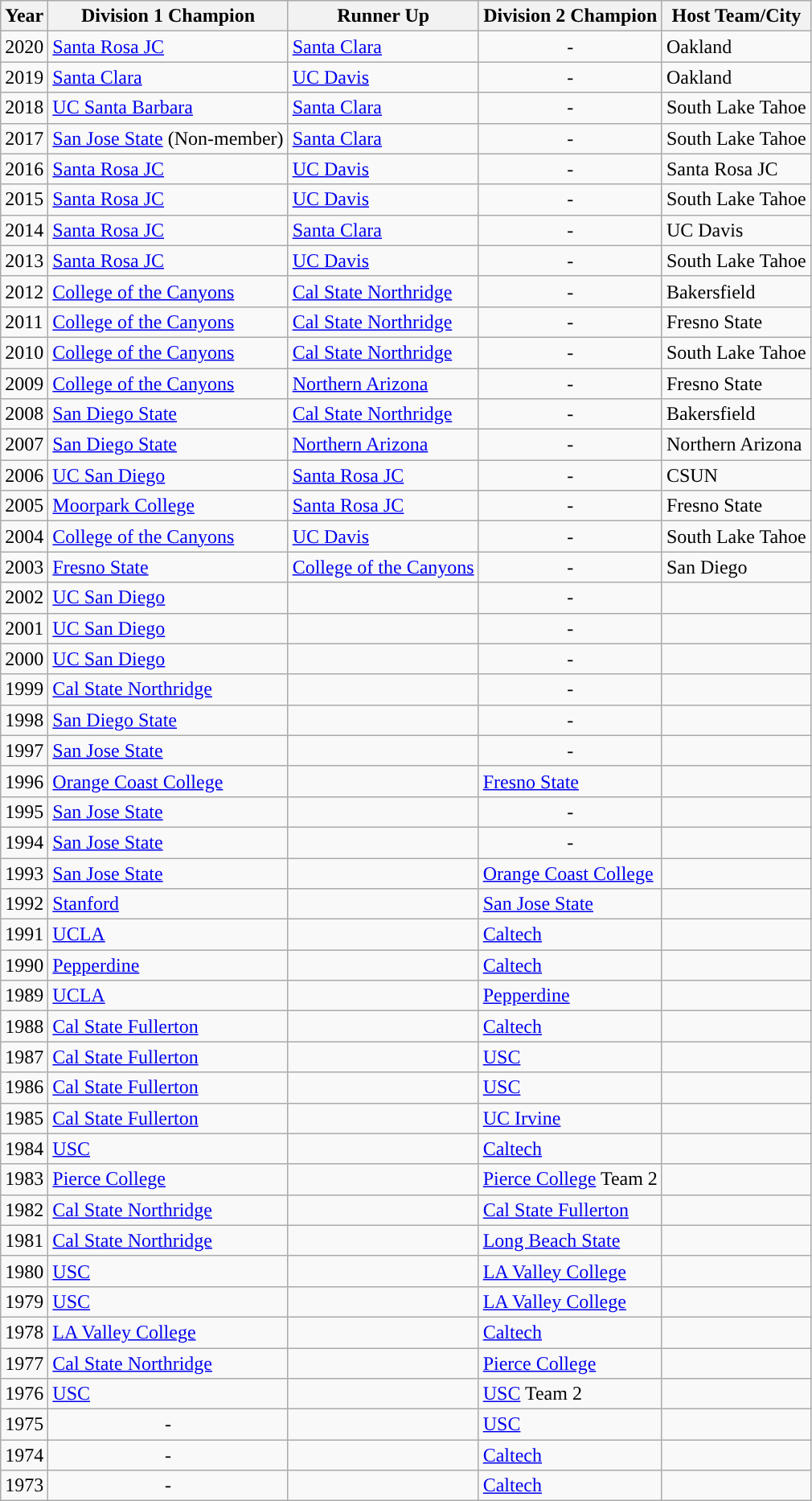<table class="wikitable sortabl">
<tr>
<th>Year</th>
<th>Division 1 Champion</th>
<th>Runner Up</th>
<th>Division 2 Champion</th>
<th>Host Team/City</th>
</tr>
<tr>
<td>2020</td>
<td><a href='#'>Santa Rosa JC</a></td>
<td><a href='#'>Santa Clara</a></td>
<td align="center">-</td>
<td>Oakland</td>
</tr>
<tr>
<td>2019</td>
<td><a href='#'>Santa Clara</a></td>
<td><a href='#'>UC Davis</a></td>
<td align="center">-</td>
<td>Oakland</td>
</tr>
<tr>
<td>2018</td>
<td><a href='#'>UC Santa Barbara</a></td>
<td><a href='#'>Santa Clara</a></td>
<td align="center">-</td>
<td>South Lake Tahoe</td>
</tr>
<tr>
<td>2017</td>
<td><a href='#'>San Jose State</a> (Non-member)</td>
<td><a href='#'>Santa Clara</a></td>
<td align="center">-</td>
<td>South Lake Tahoe</td>
</tr>
<tr>
<td>2016</td>
<td><a href='#'>Santa Rosa JC</a></td>
<td><a href='#'>UC Davis</a></td>
<td align="center">-</td>
<td>Santa Rosa JC</td>
</tr>
<tr>
<td>2015</td>
<td><a href='#'>Santa Rosa JC</a></td>
<td><a href='#'>UC Davis</a></td>
<td align="center">-</td>
<td>South Lake Tahoe</td>
</tr>
<tr>
<td>2014</td>
<td><a href='#'>Santa Rosa JC</a></td>
<td><a href='#'>Santa Clara</a></td>
<td align="center">-</td>
<td>UC Davis</td>
</tr>
<tr>
<td>2013</td>
<td><a href='#'>Santa Rosa JC</a></td>
<td><a href='#'>UC Davis</a></td>
<td align="center">-</td>
<td>South Lake Tahoe</td>
</tr>
<tr>
<td>2012</td>
<td><a href='#'>College of the Canyons</a></td>
<td><a href='#'>Cal State Northridge</a></td>
<td align="center">-</td>
<td>Bakersfield</td>
</tr>
<tr>
<td>2011</td>
<td><a href='#'>College of the Canyons</a></td>
<td><a href='#'>Cal State Northridge</a></td>
<td align="center">-</td>
<td>Fresno State</td>
</tr>
<tr>
<td>2010</td>
<td><a href='#'>College of the Canyons</a></td>
<td><a href='#'>Cal State Northridge</a></td>
<td align="center">-</td>
<td>South Lake Tahoe</td>
</tr>
<tr>
<td>2009</td>
<td><a href='#'>College of the Canyons</a></td>
<td><a href='#'>Northern Arizona</a></td>
<td align="center">-</td>
<td>Fresno State</td>
</tr>
<tr>
<td>2008</td>
<td><a href='#'>San Diego State</a></td>
<td><a href='#'>Cal State Northridge</a></td>
<td align="center">-</td>
<td>Bakersfield</td>
</tr>
<tr>
<td>2007</td>
<td><a href='#'>San Diego State</a></td>
<td><a href='#'>Northern Arizona</a></td>
<td align="center">-</td>
<td>Northern Arizona</td>
</tr>
<tr>
<td>2006</td>
<td><a href='#'>UC San Diego</a></td>
<td><a href='#'>Santa Rosa JC</a></td>
<td align="center">-</td>
<td>CSUN</td>
</tr>
<tr>
<td>2005</td>
<td><a href='#'>Moorpark College</a></td>
<td><a href='#'>Santa Rosa JC</a></td>
<td align="center">-</td>
<td>Fresno State</td>
</tr>
<tr>
<td>2004</td>
<td><a href='#'>College of the Canyons</a></td>
<td><a href='#'>UC Davis</a></td>
<td align="center">-</td>
<td>South Lake Tahoe</td>
</tr>
<tr>
<td>2003</td>
<td><a href='#'>Fresno State</a></td>
<td><a href='#'>College of the Canyons</a></td>
<td align="center">-</td>
<td>San Diego</td>
</tr>
<tr>
<td>2002</td>
<td><a href='#'>UC San Diego</a></td>
<td></td>
<td align="center">-</td>
<td></td>
</tr>
<tr>
<td>2001</td>
<td><a href='#'>UC San Diego</a></td>
<td></td>
<td align="center">-</td>
<td></td>
</tr>
<tr>
<td>2000</td>
<td><a href='#'>UC San Diego</a></td>
<td></td>
<td align="center">-</td>
<td></td>
</tr>
<tr>
<td>1999</td>
<td><a href='#'>Cal State Northridge</a></td>
<td></td>
<td align="center">-</td>
<td></td>
</tr>
<tr>
<td>1998</td>
<td><a href='#'>San Diego State</a></td>
<td></td>
<td align="center">-</td>
<td></td>
</tr>
<tr>
<td>1997</td>
<td><a href='#'>San Jose State</a></td>
<td></td>
<td align="center">-</td>
<td></td>
</tr>
<tr>
<td>1996</td>
<td><a href='#'>Orange Coast College</a></td>
<td></td>
<td><a href='#'>Fresno State</a></td>
<td></td>
</tr>
<tr>
<td>1995</td>
<td><a href='#'>San Jose State</a></td>
<td></td>
<td align="center">-</td>
<td></td>
</tr>
<tr>
<td>1994</td>
<td><a href='#'>San Jose State</a></td>
<td></td>
<td align="center">-</td>
<td></td>
</tr>
<tr>
<td>1993</td>
<td><a href='#'>San Jose State</a></td>
<td></td>
<td><a href='#'>Orange Coast College</a></td>
<td></td>
</tr>
<tr>
<td>1992</td>
<td><a href='#'>Stanford</a></td>
<td></td>
<td><a href='#'>San Jose State</a></td>
<td></td>
</tr>
<tr>
<td>1991</td>
<td><a href='#'>UCLA</a></td>
<td></td>
<td><a href='#'>Caltech</a></td>
<td></td>
</tr>
<tr>
<td>1990</td>
<td><a href='#'>Pepperdine</a></td>
<td></td>
<td><a href='#'>Caltech</a></td>
<td></td>
</tr>
<tr>
<td>1989</td>
<td><a href='#'>UCLA</a></td>
<td></td>
<td><a href='#'>Pepperdine</a></td>
<td></td>
</tr>
<tr>
<td>1988</td>
<td><a href='#'>Cal State Fullerton</a></td>
<td></td>
<td><a href='#'>Caltech</a></td>
<td></td>
</tr>
<tr>
<td>1987</td>
<td><a href='#'>Cal State Fullerton</a></td>
<td></td>
<td><a href='#'>USC</a></td>
<td></td>
</tr>
<tr>
<td>1986</td>
<td><a href='#'>Cal State Fullerton</a></td>
<td></td>
<td><a href='#'>USC</a></td>
<td></td>
</tr>
<tr>
<td>1985</td>
<td><a href='#'>Cal State Fullerton</a></td>
<td></td>
<td><a href='#'>UC Irvine</a></td>
<td></td>
</tr>
<tr>
<td>1984</td>
<td><a href='#'>USC</a></td>
<td></td>
<td><a href='#'>Caltech</a></td>
<td></td>
</tr>
<tr>
<td>1983</td>
<td><a href='#'>Pierce College</a></td>
<td></td>
<td><a href='#'>Pierce College</a> Team 2</td>
<td></td>
</tr>
<tr>
<td>1982</td>
<td><a href='#'>Cal State Northridge</a></td>
<td></td>
<td><a href='#'>Cal State Fullerton</a></td>
<td></td>
</tr>
<tr>
<td>1981</td>
<td><a href='#'>Cal State Northridge</a></td>
<td></td>
<td><a href='#'>Long Beach State</a></td>
<td></td>
</tr>
<tr>
<td>1980</td>
<td><a href='#'>USC</a></td>
<td></td>
<td><a href='#'>LA Valley College</a></td>
<td></td>
</tr>
<tr>
<td>1979</td>
<td><a href='#'>USC</a></td>
<td></td>
<td><a href='#'>LA Valley College</a></td>
<td></td>
</tr>
<tr>
<td>1978</td>
<td><a href='#'>LA Valley College</a></td>
<td></td>
<td><a href='#'>Caltech</a></td>
<td></td>
</tr>
<tr>
<td>1977</td>
<td><a href='#'>Cal State Northridge</a></td>
<td></td>
<td><a href='#'>Pierce College</a></td>
<td></td>
</tr>
<tr>
<td>1976</td>
<td><a href='#'>USC</a></td>
<td></td>
<td><a href='#'>USC</a> Team 2</td>
<td></td>
</tr>
<tr>
<td>1975</td>
<td align="center">-</td>
<td></td>
<td><a href='#'>USC</a></td>
<td></td>
</tr>
<tr>
<td>1974</td>
<td align="center">-</td>
<td></td>
<td><a href='#'>Caltech</a></td>
<td></td>
</tr>
<tr>
<td>1973</td>
<td align="center">-</td>
<td></td>
<td><a href='#'>Caltech</a></td>
<td></td>
</tr>
</table>
